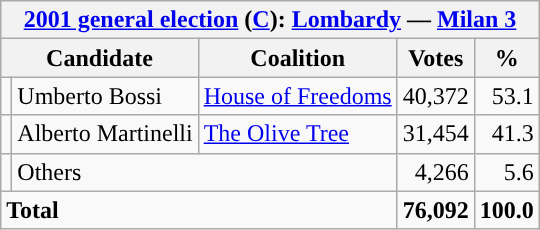<table class=wikitable style=text-align:right>
<tr>
<th colspan=5><a href='#'>2001 general election</a> (<a href='#'>C</a>): <a href='#'>Lombardy</a> — <a href='#'>Milan 3</a></th>
</tr>
<tr>
<th colspan=2>Candidate</th>
<th>Coalition</th>
<th>Votes</th>
<th>%</th>
</tr>
<tr>
<td></td>
<td align=left>Umberto Bossi</td>
<td align=left><a href='#'>House of Freedoms</a></td>
<td>40,372</td>
<td>53.1</td>
</tr>
<tr>
<td></td>
<td align=left>Alberto Martinelli</td>
<td align=left><a href='#'>The Olive Tree</a></td>
<td>31,454</td>
<td>41.3</td>
</tr>
<tr>
<td></td>
<td align=left colspan=2>Others</td>
<td>4,266</td>
<td>5.6</td>
</tr>
<tr>
<td align=left colspan=3><strong>Total</strong></td>
<td><strong>76,092</strong></td>
<td><strong>100.0</strong></td>
</tr>
</table>
